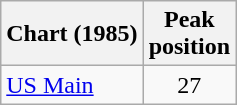<table class="wikitable sortable">
<tr>
<th align="center">Chart (1985)</th>
<th align="left">Peak<br>position</th>
</tr>
<tr>
<td align="left"><a href='#'>US Main</a></td>
<td align="center">27</td>
</tr>
</table>
